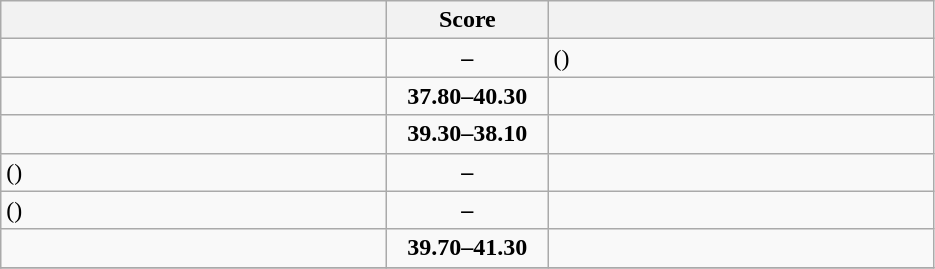<table class="wikitable" style="text-align: center; font-size:100% ">
<tr>
<th align="right" width="250"></th>
<th width="100">Score</th>
<th align="left" width="250"></th>
</tr>
<tr>
<td align=left><strong></strong></td>
<td align=center><strong>–</strong></td>
<td align=left> ()</td>
</tr>
<tr>
<td align=left></td>
<td align=center><strong>37.80–40.30</strong></td>
<td align=left><strong></strong></td>
</tr>
<tr>
<td align=left><strong></strong></td>
<td align=center><strong>39.30–38.10</strong></td>
<td align=left></td>
</tr>
<tr>
<td align=left> ()</td>
<td align=center><strong>–</strong></td>
<td align=left><strong></strong></td>
</tr>
<tr>
<td align=left> ()</td>
<td align=center><strong>–</strong></td>
<td align=left><strong></strong></td>
</tr>
<tr>
<td align=left></td>
<td align=center><strong>39.70–41.30</strong></td>
<td align=left><strong></strong></td>
</tr>
<tr>
</tr>
</table>
